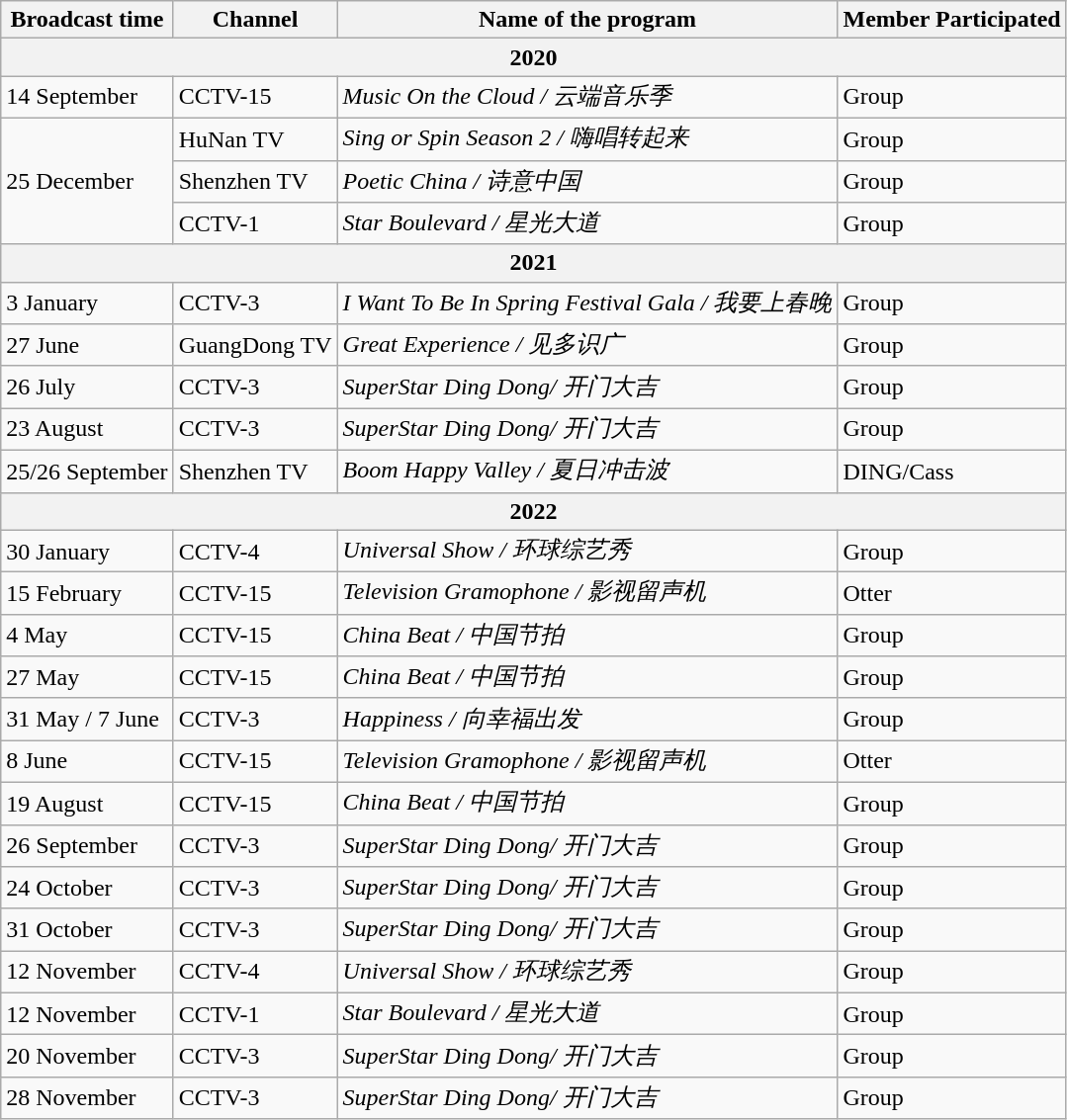<table class="wikitable">
<tr>
<th>Broadcast time</th>
<th>Channel</th>
<th>Name of the program</th>
<th>Member Participated</th>
</tr>
<tr>
<th colspan="4"><strong>2020</strong></th>
</tr>
<tr>
<td>14 September</td>
<td>CCTV-15</td>
<td><em>Music On the Cloud / 云端音乐季</em></td>
<td>Group</td>
</tr>
<tr>
<td rowspan="3">25 December</td>
<td>HuNan TV</td>
<td><em>Sing or Spin Season 2 / 嗨唱转起来</em></td>
<td>Group</td>
</tr>
<tr>
<td>Shenzhen TV</td>
<td><em>Poetic China  / 诗意中国</em></td>
<td>Group</td>
</tr>
<tr>
<td>CCTV-1</td>
<td><em>Star Boulevard / 星光大道</em></td>
<td>Group</td>
</tr>
<tr>
<th colspan="4">2021</th>
</tr>
<tr>
<td>3 January</td>
<td>CCTV-3</td>
<td><em>I Want To Be In Spring Festival Gala / 我要上春晚</em></td>
<td>Group</td>
</tr>
<tr>
<td>27 June</td>
<td>GuangDong TV</td>
<td><em>Great Experience / 见多识广</em></td>
<td>Group</td>
</tr>
<tr>
<td>26 July</td>
<td>CCTV-3</td>
<td><em>SuperStar Ding Dong/ 开门大吉</em></td>
<td>Group</td>
</tr>
<tr>
<td>23 August</td>
<td>CCTV-3</td>
<td><em>SuperStar Ding Dong/ 开门大吉</em></td>
<td>Group</td>
</tr>
<tr>
<td>25/26 September</td>
<td>Shenzhen TV</td>
<td><em>Boom Happy Valley / 夏日冲击波</em></td>
<td>DING/Cass</td>
</tr>
<tr>
<th colspan="4"><strong>2022</strong></th>
</tr>
<tr>
<td>30 January</td>
<td>CCTV-4</td>
<td><em>Universal Show / 环球综艺秀</em></td>
<td>Group</td>
</tr>
<tr>
<td>15 February</td>
<td>CCTV-15</td>
<td><em>Television Gramophone / 影视留声机</em></td>
<td>Otter</td>
</tr>
<tr>
<td>4  May</td>
<td>CCTV-15</td>
<td><em>China Beat / 中国节拍</em></td>
<td>Group</td>
</tr>
<tr>
<td>27 May</td>
<td>CCTV-15</td>
<td><em>China Beat / 中国节拍</em></td>
<td>Group</td>
</tr>
<tr>
<td>31 May / 7 June</td>
<td>CCTV-3</td>
<td><em>Happiness / 向幸福出发</em></td>
<td>Group</td>
</tr>
<tr>
<td>8 June</td>
<td>CCTV-15</td>
<td><em>Television Gramophone / 影视留声机</em></td>
<td>Otter</td>
</tr>
<tr>
<td>19 August</td>
<td>CCTV-15</td>
<td><em>China Beat / 中国节拍</em></td>
<td>Group</td>
</tr>
<tr>
<td>26 September</td>
<td>CCTV-3</td>
<td><em>SuperStar Ding Dong/ 开门大吉</em></td>
<td>Group</td>
</tr>
<tr>
<td>24 October</td>
<td>CCTV-3</td>
<td><em>SuperStar Ding Dong/ 开门大吉</em></td>
<td>Group</td>
</tr>
<tr>
<td>31 October</td>
<td>CCTV-3</td>
<td><em>SuperStar Ding Dong/ 开门大吉</em></td>
<td>Group</td>
</tr>
<tr>
<td>12 November</td>
<td>CCTV-4</td>
<td><em>Universal Show / 环球综艺秀</em></td>
<td>Group</td>
</tr>
<tr>
<td>12 November</td>
<td>CCTV-1</td>
<td><em>Star Boulevard / 星光大道</em></td>
<td>Group</td>
</tr>
<tr>
<td>20 November</td>
<td>CCTV-3</td>
<td><em>SuperStar Ding Dong/ 开门大吉</em></td>
<td>Group</td>
</tr>
<tr>
<td>28 November</td>
<td>CCTV-3</td>
<td><em>SuperStar Ding Dong/ 开门大吉</em></td>
<td>Group</td>
</tr>
</table>
